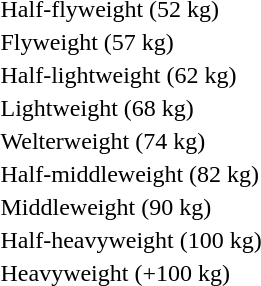<table>
<tr>
<td rowspan=2>Half-flyweight (52 kg)<br></td>
<td rowspan=2></td>
<td rowspan=2></td>
<td></td>
</tr>
<tr>
<td></td>
</tr>
<tr>
<td rowspan=2>Flyweight (57 kg)<br></td>
<td rowspan=2></td>
<td rowspan=2></td>
<td></td>
</tr>
<tr>
<td></td>
</tr>
<tr>
<td rowspan=2>Half-lightweight (62 kg)<br></td>
<td rowspan=2></td>
<td rowspan=2></td>
<td></td>
</tr>
<tr>
<td></td>
</tr>
<tr>
<td rowspan=2>Lightweight (68 kg)<br></td>
<td rowspan=2></td>
<td rowspan=2></td>
<td></td>
</tr>
<tr>
<td></td>
</tr>
<tr>
<td rowspan=2>Welterweight (74 kg)<br></td>
<td rowspan=2></td>
<td rowspan=2></td>
<td></td>
</tr>
<tr>
<td></td>
</tr>
<tr>
<td rowspan=2>Half-middleweight (82 kg)<br></td>
<td rowspan=2></td>
<td rowspan=2></td>
<td></td>
</tr>
<tr>
<td></td>
</tr>
<tr>
<td rowspan=2>Middleweight (90 kg)<br></td>
<td rowspan=2></td>
<td rowspan=2></td>
<td></td>
</tr>
<tr>
<td></td>
</tr>
<tr>
<td rowspan=2>Half-heavyweight (100 kg)<br></td>
<td rowspan=2></td>
<td rowspan=2></td>
<td></td>
</tr>
<tr>
<td></td>
</tr>
<tr>
<td rowspan=2>Heavyweight (+100 kg)<br></td>
<td rowspan=2></td>
<td rowspan=2></td>
<td></td>
</tr>
<tr>
<td></td>
</tr>
</table>
